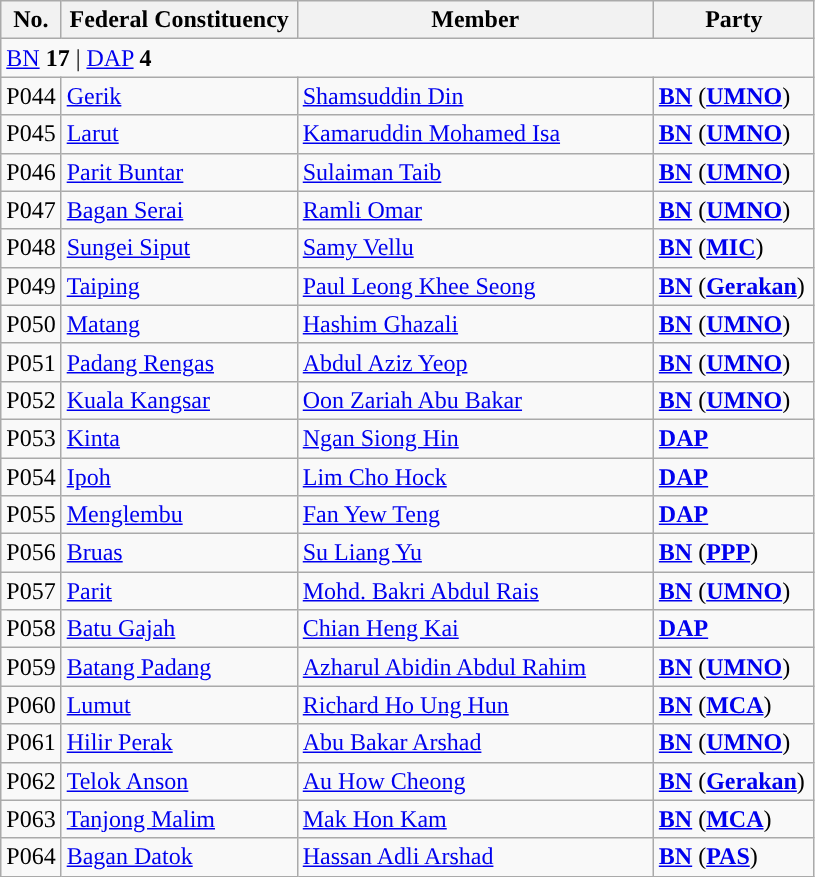<table class="wikitable sortable">
<tr>
<th style="width:30px;">No.</th>
<th style="width:150px;">Federal Constituency</th>
<th style="width:230px;">Member</th>
<th style="width:100px;">Party</th>
</tr>
<tr>
<td colspan="4"><a href='#'>BN</a> <strong>17</strong> | <a href='#'>DAP</a> <strong>4</strong></td>
</tr>
<tr>
<td>P044</td>
<td><a href='#'>Gerik</a></td>
<td><a href='#'>Shamsuddin Din</a></td>
<td><strong><a href='#'>BN</a></strong> (<strong><a href='#'>UMNO</a></strong>)</td>
</tr>
<tr>
<td>P045</td>
<td><a href='#'>Larut</a></td>
<td><a href='#'>Kamaruddin Mohamed Isa</a></td>
<td><strong><a href='#'>BN</a></strong> (<strong><a href='#'>UMNO</a></strong>)</td>
</tr>
<tr>
<td>P046</td>
<td><a href='#'>Parit Buntar</a></td>
<td><a href='#'>Sulaiman Taib</a></td>
<td><strong><a href='#'>BN</a></strong> (<strong><a href='#'>UMNO</a></strong>)</td>
</tr>
<tr>
<td>P047</td>
<td><a href='#'>Bagan Serai</a></td>
<td><a href='#'>Ramli Omar</a></td>
<td><strong><a href='#'>BN</a></strong> (<strong><a href='#'>UMNO</a></strong>)</td>
</tr>
<tr>
<td>P048</td>
<td><a href='#'>Sungei Siput</a></td>
<td><a href='#'>Samy Vellu</a></td>
<td><strong><a href='#'>BN</a></strong> (<strong><a href='#'>MIC</a></strong>)</td>
</tr>
<tr>
<td>P049</td>
<td><a href='#'>Taiping</a></td>
<td><a href='#'>Paul Leong Khee Seong</a></td>
<td><strong><a href='#'>BN</a></strong> (<strong><a href='#'>Gerakan</a></strong>)</td>
</tr>
<tr>
<td>P050</td>
<td><a href='#'>Matang</a></td>
<td><a href='#'>Hashim Ghazali</a></td>
<td><strong><a href='#'>BN</a></strong> (<strong><a href='#'>UMNO</a></strong>)</td>
</tr>
<tr>
<td>P051</td>
<td><a href='#'>Padang Rengas</a></td>
<td><a href='#'>Abdul Aziz Yeop</a></td>
<td><strong><a href='#'>BN</a></strong> (<strong><a href='#'>UMNO</a></strong>)</td>
</tr>
<tr>
<td>P052</td>
<td><a href='#'>Kuala Kangsar</a></td>
<td><a href='#'>Oon Zariah Abu Bakar</a></td>
<td><strong><a href='#'>BN</a></strong> (<strong><a href='#'>UMNO</a></strong>)</td>
</tr>
<tr>
<td>P053</td>
<td><a href='#'>Kinta</a></td>
<td><a href='#'>Ngan Siong Hin</a></td>
<td><strong><a href='#'>DAP</a></strong></td>
</tr>
<tr>
<td>P054</td>
<td><a href='#'>Ipoh</a></td>
<td><a href='#'>Lim Cho Hock</a></td>
<td><strong><a href='#'>DAP</a></strong></td>
</tr>
<tr>
<td>P055</td>
<td><a href='#'>Menglembu</a></td>
<td><a href='#'>Fan Yew Teng</a></td>
<td><strong><a href='#'>DAP</a></strong></td>
</tr>
<tr>
<td>P056</td>
<td><a href='#'>Bruas</a></td>
<td><a href='#'>Su Liang Yu</a></td>
<td><strong><a href='#'>BN</a></strong> (<strong><a href='#'>PPP</a></strong>)</td>
</tr>
<tr>
<td>P057</td>
<td><a href='#'>Parit</a></td>
<td><a href='#'>Mohd. Bakri Abdul Rais</a></td>
<td><strong><a href='#'>BN</a></strong> (<strong><a href='#'>UMNO</a></strong>)</td>
</tr>
<tr>
<td>P058</td>
<td><a href='#'>Batu Gajah</a></td>
<td><a href='#'>Chian Heng Kai</a></td>
<td><strong><a href='#'>DAP</a></strong></td>
</tr>
<tr>
<td>P059</td>
<td><a href='#'>Batang Padang</a></td>
<td><a href='#'>Azharul Abidin Abdul Rahim</a></td>
<td><strong><a href='#'>BN</a></strong> (<strong><a href='#'>UMNO</a></strong>)</td>
</tr>
<tr>
<td>P060</td>
<td><a href='#'>Lumut</a></td>
<td><a href='#'>Richard Ho Ung Hun</a></td>
<td><strong><a href='#'>BN</a></strong> (<strong><a href='#'>MCA</a></strong>)</td>
</tr>
<tr>
<td>P061</td>
<td><a href='#'>Hilir Perak</a></td>
<td><a href='#'>Abu Bakar Arshad</a></td>
<td><strong><a href='#'>BN</a></strong> (<strong><a href='#'>UMNO</a></strong>)</td>
</tr>
<tr>
<td>P062</td>
<td><a href='#'>Telok Anson</a></td>
<td><a href='#'>Au How Cheong</a></td>
<td><strong><a href='#'>BN</a></strong> (<strong><a href='#'>Gerakan</a></strong>)</td>
</tr>
<tr>
<td>P063</td>
<td><a href='#'>Tanjong Malim</a></td>
<td><a href='#'>Mak Hon Kam</a></td>
<td><strong><a href='#'>BN</a></strong> (<strong><a href='#'>MCA</a></strong>)</td>
</tr>
<tr>
<td>P064</td>
<td><a href='#'>Bagan Datok</a></td>
<td><a href='#'>Hassan Adli Arshad</a></td>
<td><strong><a href='#'>BN</a></strong> (<strong><a href='#'>PAS</a></strong>)</td>
</tr>
</table>
